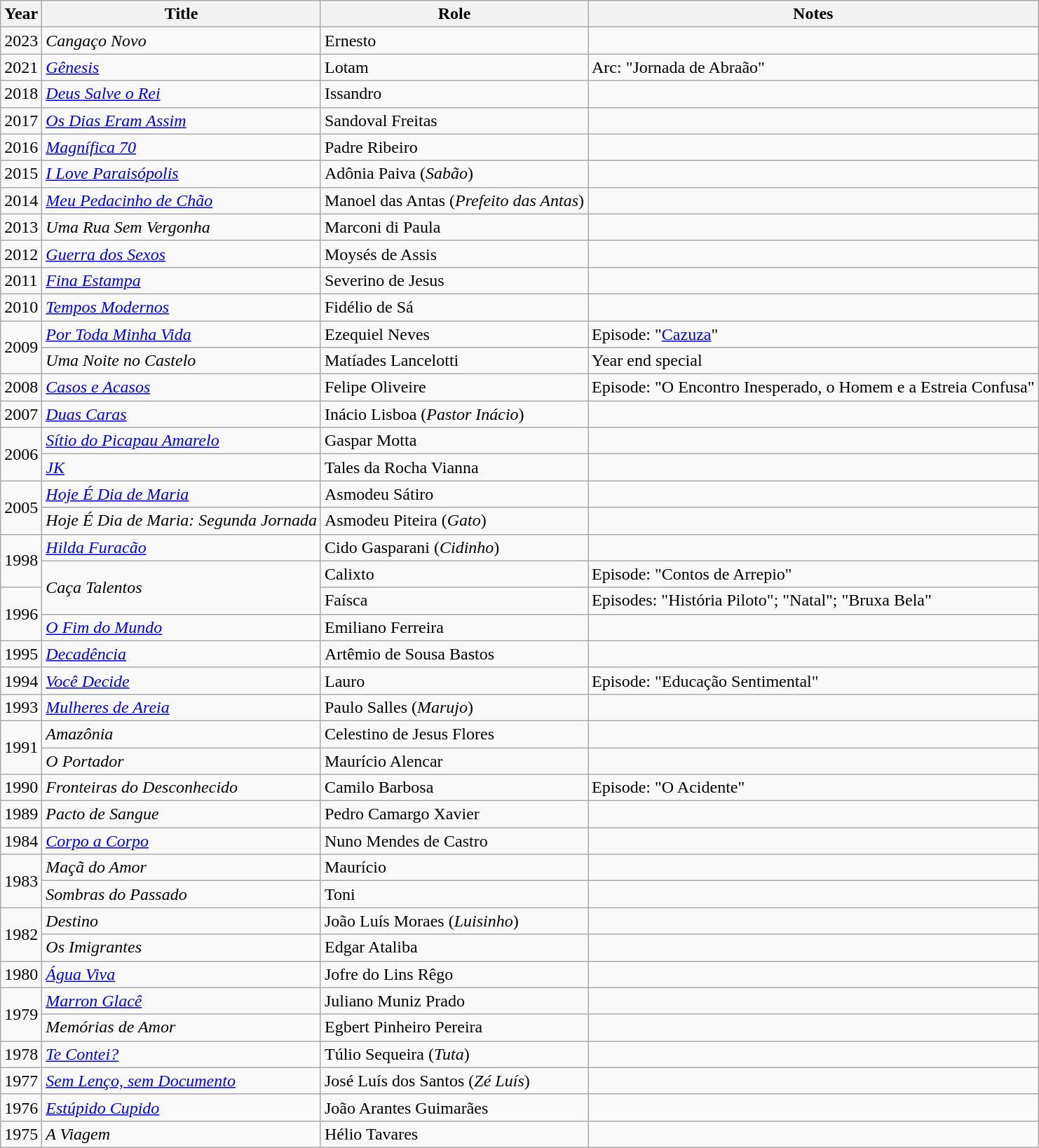<table class="wikitable">
<tr>
<th>Year</th>
<th>Title</th>
<th>Role</th>
<th>Notes</th>
</tr>
<tr>
<td>2023</td>
<td><em>Cangaço Novo</em></td>
<td>Ernesto</td>
<td></td>
</tr>
<tr>
<td>2021</td>
<td><em><a href='#'>Gênesis</a></em></td>
<td>Lotam</td>
<td>Arc: "Jornada de Abraão"</td>
</tr>
<tr>
<td>2018</td>
<td><em><a href='#'>Deus Salve o Rei</a></em></td>
<td>Issandro</td>
<td></td>
</tr>
<tr>
<td>2017</td>
<td><em><a href='#'>Os Dias Eram Assim</a></em></td>
<td>Sandoval Freitas</td>
<td></td>
</tr>
<tr>
<td>2016</td>
<td><em><a href='#'>Magnífica 70</a></em></td>
<td>Padre Ribeiro</td>
<td></td>
</tr>
<tr>
<td>2015</td>
<td><em><a href='#'>I Love Paraisópolis</a></em></td>
<td>Adônia Paiva (<em>Sabão</em>)</td>
<td></td>
</tr>
<tr>
<td>2014</td>
<td><em><a href='#'>Meu Pedacinho de Chão</a></em></td>
<td>Manoel das Antas (<em>Prefeito das Antas</em>)</td>
<td></td>
</tr>
<tr>
<td>2013</td>
<td><em>Uma Rua Sem Vergonha</em></td>
<td>Marconi di Paula</td>
<td></td>
</tr>
<tr>
<td>2012</td>
<td><em><a href='#'>Guerra dos Sexos</a></em></td>
<td>Moysés de Assis </td>
<td></td>
</tr>
<tr>
<td>2011</td>
<td><em><a href='#'>Fina Estampa</a></em></td>
<td>Severino de Jesus</td>
<td></td>
</tr>
<tr>
<td>2010</td>
<td><em><a href='#'>Tempos Modernos</a></em></td>
<td>Fidélio de Sá</td>
<td></td>
</tr>
<tr>
<td rowspan="2">2009</td>
<td><em><a href='#'>Por Toda Minha Vida</a></em></td>
<td>Ezequiel Neves</td>
<td>Episode: "<a href='#'>Cazuza</a>"</td>
</tr>
<tr>
<td><em>Uma Noite no Castelo</em></td>
<td>Matíades Lancelotti</td>
<td>Year end special</td>
</tr>
<tr>
<td>2008</td>
<td><em><a href='#'>Casos e Acasos</a></em></td>
<td>Felipe Oliveire</td>
<td>Episode: "O Encontro Inesperado, o Homem e a Estreia Confusa"</td>
</tr>
<tr>
<td>2007</td>
<td><em><a href='#'>Duas Caras</a></em></td>
<td>Inácio Lisboa (<em>Pastor Inácio</em>)</td>
<td></td>
</tr>
<tr>
<td rowspan="2">2006</td>
<td><em><a href='#'>Sítio do Picapau Amarelo</a></em></td>
<td>Gaspar Motta</td>
<td></td>
</tr>
<tr>
<td><em><a href='#'>JK</a></em></td>
<td>Tales da Rocha Vianna</td>
<td></td>
</tr>
<tr>
<td rowspan="2">2005</td>
<td><em><a href='#'>Hoje É Dia de Maria</a></em></td>
<td>Asmodeu Sátiro</td>
<td></td>
</tr>
<tr>
<td><em>Hoje É Dia de Maria: Segunda Jornada</em></td>
<td>Asmodeu Piteira (<em>Gato</em>)</td>
<td></td>
</tr>
<tr>
<td rowspan="2">1998</td>
<td><em><a href='#'>Hilda Furacão</a></em></td>
<td>Cido Gasparani (<em>Cidinho</em>)</td>
<td></td>
</tr>
<tr>
<td rowspan="2"><em>Caça Talentos</em></td>
<td>Calixto</td>
<td>Episode: "Contos de Arrepio"</td>
</tr>
<tr>
<td rowspan="2">1996</td>
<td>Faísca</td>
<td>Episodes: "História Piloto"; "Natal"; "Bruxa Bela"</td>
</tr>
<tr>
<td><em><a href='#'>O Fim do Mundo</a></em></td>
<td>Emiliano Ferreira</td>
<td></td>
</tr>
<tr>
<td>1995</td>
<td><em><a href='#'>Decadência</a></em></td>
<td>Artêmio de Sousa Bastos</td>
<td></td>
</tr>
<tr>
<td>1994</td>
<td><em><a href='#'>Você Decide</a></em></td>
<td>Lauro</td>
<td>Episode: "Educação Sentimental"</td>
</tr>
<tr>
<td>1993</td>
<td><em><a href='#'>Mulheres de Areia</a></em></td>
<td>Paulo Salles (<em>Marujo</em>)</td>
<td></td>
</tr>
<tr>
<td rowspan="2">1991</td>
<td><em>Amazônia</em></td>
<td>Celestino de Jesus Flores</td>
<td></td>
</tr>
<tr>
<td><em>O Portador</em></td>
<td>Maurício Alencar</td>
<td></td>
</tr>
<tr>
<td>1990</td>
<td><em>Fronteiras do Desconhecido</em></td>
<td>Camilo Barbosa</td>
<td>Episode: "O Acidente"</td>
</tr>
<tr>
<td>1989</td>
<td><em>Pacto de Sangue</em></td>
<td>Pedro Camargo Xavier</td>
<td></td>
</tr>
<tr>
<td>1984</td>
<td><em><a href='#'>Corpo a Corpo</a></em></td>
<td>Nuno Mendes de Castro</td>
<td></td>
</tr>
<tr>
<td rowspan="2">1983</td>
<td><em>Maçã do Amor</em></td>
<td>Maurício</td>
<td></td>
</tr>
<tr>
<td><em>Sombras do Passado</em></td>
<td>Toni</td>
<td></td>
</tr>
<tr>
<td rowspan="2">1982</td>
<td><em>Destino</em></td>
<td>João Luís Moraes (<em>Luisinho</em>)</td>
<td></td>
</tr>
<tr>
<td><em>Os Imigrantes</em></td>
<td>Edgar Ataliba</td>
<td></td>
</tr>
<tr>
<td>1980</td>
<td><em><a href='#'>Água Viva</a></em></td>
<td>Jofre do Lins Rêgo</td>
<td></td>
</tr>
<tr>
<td rowspan="2">1979</td>
<td><em><a href='#'>Marron Glacê</a></em></td>
<td>Juliano Muniz Prado</td>
<td></td>
</tr>
<tr>
<td><em>Memórias de Amor</em></td>
<td>Egbert Pinheiro Pereira</td>
<td></td>
</tr>
<tr>
<td>1978</td>
<td><em><a href='#'>Te Contei?</a></em></td>
<td>Túlio Sequeira (<em>Tuta</em>)</td>
<td></td>
</tr>
<tr>
<td>1977</td>
<td><em><a href='#'>Sem Lenço, sem Documento</a></em></td>
<td>José Luís dos Santos (<em>Zé Luís</em>)</td>
<td></td>
</tr>
<tr>
<td>1976</td>
<td><em><a href='#'>Estúpido Cupido</a></em></td>
<td>João Arantes Guimarães</td>
<td></td>
</tr>
<tr>
<td>1975</td>
<td><em>A Viagem</em></td>
<td>Hélio Tavares</td>
<td></td>
</tr>
</table>
